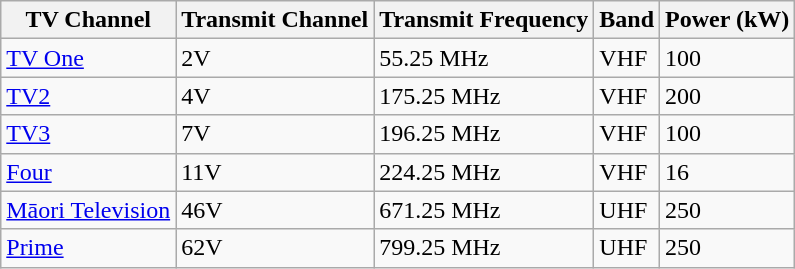<table class="wikitable">
<tr>
<th>TV Channel</th>
<th>Transmit Channel</th>
<th>Transmit Frequency</th>
<th>Band</th>
<th>Power (kW)</th>
</tr>
<tr>
<td><a href='#'>TV One</a></td>
<td>2V</td>
<td>55.25 MHz</td>
<td>VHF</td>
<td>100</td>
</tr>
<tr>
<td><a href='#'>TV2</a></td>
<td>4V</td>
<td>175.25 MHz</td>
<td>VHF</td>
<td>200</td>
</tr>
<tr>
<td><a href='#'>TV3</a></td>
<td>7V</td>
<td>196.25 MHz</td>
<td>VHF</td>
<td>100</td>
</tr>
<tr>
<td><a href='#'>Four</a></td>
<td>11V</td>
<td>224.25 MHz</td>
<td>VHF</td>
<td>16</td>
</tr>
<tr>
<td><a href='#'>Māori Television</a></td>
<td>46V</td>
<td>671.25 MHz</td>
<td>UHF</td>
<td>250</td>
</tr>
<tr>
<td><a href='#'>Prime</a></td>
<td>62V</td>
<td>799.25 MHz</td>
<td>UHF</td>
<td>250</td>
</tr>
</table>
